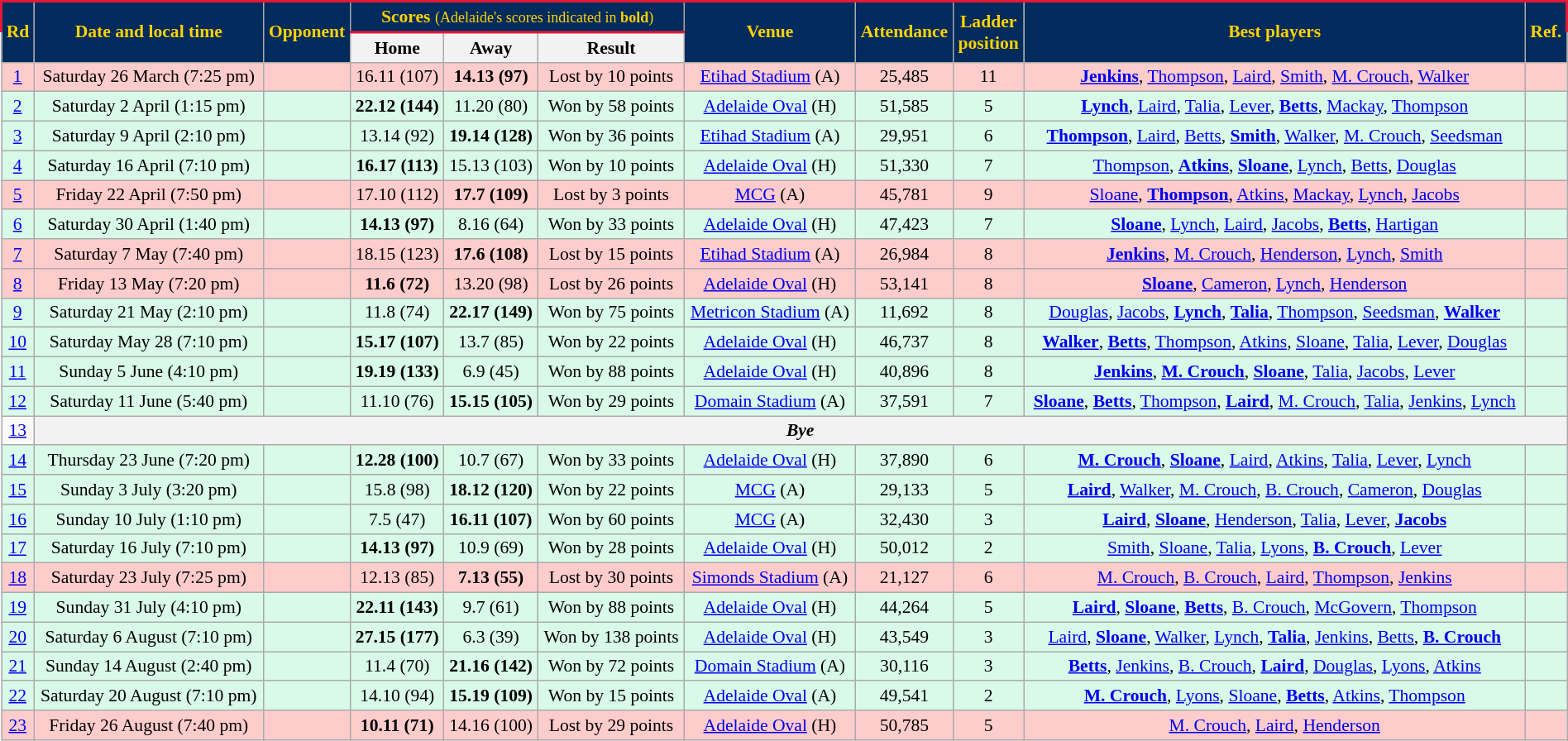<table class="wikitable sortable" style="font-size:90%; text-align:center; width: 100%; margin-left: auto; margin-right: auto;">
<tr style="background:#002B5C; color: #FFD200; border: solid #E21937 2px;">
<td rowspan=2><strong>Rd</strong></td>
<td rowspan=2><strong>Date and local time</strong></td>
<td rowspan=2><strong>Opponent</strong></td>
<td colspan=3><strong>Scores</strong> <small>(Adelaide's scores indicated in <strong>bold</strong>)</small></td>
<td rowspan=2><strong>Venue</strong></td>
<td rowspan=2><strong>Attendance</strong></td>
<td rowspan=2><strong>Ladder<br>position</strong></td>
<td rowspan=2><strong>Best players</strong></td>
<td rowspan=2><strong>Ref.</strong></td>
</tr>
<tr>
<th><span>Home</span></th>
<th><span>Away</span></th>
<th><span>Result</span></th>
</tr>
<tr style="background:#fcc">
<td><a href='#'>1</a></td>
<td>Saturday 26 March (7:25 pm)</td>
<td></td>
<td>16.11 (107)</td>
<td><strong>14.13 (97)</strong></td>
<td>Lost by 10 points</td>
<td><a href='#'>Etihad Stadium</a> (A)</td>
<td>25,485</td>
<td>11</td>
<td><strong><a href='#'>Jenkins</a></strong>, <a href='#'>Thompson</a>, <a href='#'>Laird</a>, <a href='#'>Smith</a>, <a href='#'>M. Crouch</a>, <a href='#'>Walker</a></td>
<td></td>
</tr>
<tr style="background:#d9f9e9">
<td><a href='#'>2</a></td>
<td>Saturday 2 April (1:15 pm)</td>
<td></td>
<td><strong>22.12 (144)</strong></td>
<td>11.20 (80)</td>
<td>Won by 58 points</td>
<td><a href='#'>Adelaide Oval</a> (H)</td>
<td>51,585</td>
<td>5 </td>
<td><strong><a href='#'>Lynch</a></strong>, <a href='#'>Laird</a>, <a href='#'>Talia</a>, <a href='#'>Lever</a>, <strong><a href='#'>Betts</a></strong>, <a href='#'>Mackay</a>, <a href='#'>Thompson</a></td>
<td></td>
</tr>
<tr style="background:#d9f9e9">
<td><a href='#'>3</a></td>
<td>Saturday 9 April (2:10 pm)</td>
<td></td>
<td>13.14 (92)</td>
<td><strong>19.14 (128)</strong></td>
<td>Won by 36 points</td>
<td><a href='#'>Etihad Stadium</a> (A)</td>
<td>29,951</td>
<td>6 </td>
<td><strong><a href='#'>Thompson</a></strong>, <a href='#'>Laird</a>, <a href='#'>Betts</a>, <strong><a href='#'>Smith</a></strong>, <a href='#'>Walker</a>, <a href='#'>M. Crouch</a>, <a href='#'>Seedsman</a></td>
<td></td>
</tr>
<tr style="background:#d9f9e9">
<td><a href='#'>4</a></td>
<td>Saturday 16 April (7:10 pm)</td>
<td></td>
<td><strong>16.17 (113)</strong></td>
<td>15.13 (103)</td>
<td>Won by 10 points</td>
<td><a href='#'>Adelaide Oval</a> (H)</td>
<td>51,330</td>
<td>7 </td>
<td><a href='#'>Thompson</a>, <strong><a href='#'>Atkins</a></strong>, <strong><a href='#'>Sloane</a></strong>, <a href='#'>Lynch</a>, <a href='#'>Betts</a>, <a href='#'>Douglas</a></td>
<td></td>
</tr>
<tr - style="background:#fcc">
<td><a href='#'>5</a></td>
<td>Friday 22 April (7:50 pm)</td>
<td></td>
<td>17.10 (112)</td>
<td><strong>17.7 (109)</strong></td>
<td>Lost by 3 points</td>
<td><a href='#'>MCG</a> (A)</td>
<td>45,781</td>
<td>9 </td>
<td><a href='#'>Sloane</a>, <strong><a href='#'>Thompson</a></strong>, <a href='#'>Atkins</a>, <a href='#'>Mackay</a>, <a href='#'>Lynch</a>, <a href='#'>Jacobs</a></td>
<td></td>
</tr>
<tr style="background:#d9f9e9">
<td><a href='#'>6</a></td>
<td>Saturday 30 April (1:40 pm)</td>
<td></td>
<td><strong>14.13 (97)</strong></td>
<td>8.16 (64)</td>
<td>Won by 33 points</td>
<td><a href='#'>Adelaide Oval</a> (H)</td>
<td>47,423</td>
<td>7 </td>
<td><strong><a href='#'>Sloane</a></strong>, <a href='#'>Lynch</a>, <a href='#'>Laird</a>, <a href='#'>Jacobs</a>, <strong><a href='#'>Betts</a></strong>, <a href='#'>Hartigan</a></td>
<td></td>
</tr>
<tr style="background:#fcc">
<td><a href='#'>7</a></td>
<td>Saturday 7 May (7:40 pm)</td>
<td></td>
<td>18.15 (123)</td>
<td><strong>17.6 (108)</strong></td>
<td>Lost by 15 points</td>
<td><a href='#'>Etihad Stadium</a> (A)</td>
<td>26,984</td>
<td>8 </td>
<td><strong><a href='#'>Jenkins</a></strong>, <a href='#'>M. Crouch</a>, <a href='#'>Henderson</a>, <a href='#'>Lynch</a>, <a href='#'>Smith</a></td>
<td></td>
</tr>
<tr style="background:#fcc">
<td><a href='#'>8</a></td>
<td>Friday 13 May (7:20 pm)</td>
<td></td>
<td><strong>11.6 (72)</strong></td>
<td>13.20 (98)</td>
<td>Lost by 26 points</td>
<td><a href='#'>Adelaide Oval</a> (H)</td>
<td>53,141</td>
<td>8 </td>
<td><strong><a href='#'>Sloane</a></strong>, <a href='#'>Cameron</a>, <a href='#'>Lynch</a>, <a href='#'>Henderson</a></td>
<td></td>
</tr>
<tr style="background:#d9f9e9">
<td><a href='#'>9</a></td>
<td>Saturday 21 May (2:10 pm)</td>
<td></td>
<td>11.8 (74)</td>
<td><strong>22.17 (149)</strong></td>
<td>Won by 75 points</td>
<td><a href='#'>Metricon Stadium</a> (A)</td>
<td>11,692</td>
<td>8 </td>
<td><a href='#'>Douglas</a>, <a href='#'>Jacobs</a>, <strong><a href='#'>Lynch</a></strong>, <strong><a href='#'>Talia</a></strong>, <a href='#'>Thompson</a>, <a href='#'>Seedsman</a>, <strong><a href='#'>Walker</a></strong></td>
<td></td>
</tr>
<tr style="background:#d9f9e9">
<td><a href='#'>10</a></td>
<td>Saturday May 28 (7:10 pm)</td>
<td></td>
<td><strong>15.17 (107)</strong></td>
<td>13.7 (85)</td>
<td>Won by 22 points</td>
<td><a href='#'>Adelaide Oval</a> (H)</td>
<td>46,737</td>
<td>8 </td>
<td><strong><a href='#'>Walker</a></strong>, <strong><a href='#'>Betts</a></strong>, <a href='#'>Thompson</a>, <a href='#'>Atkins</a>, <a href='#'>Sloane</a>, <a href='#'>Talia</a>, <a href='#'>Lever</a>, <a href='#'>Douglas</a></td>
<td></td>
</tr>
<tr style="background:#d9f9e9">
<td><a href='#'>11</a></td>
<td>Sunday 5 June (4:10 pm)</td>
<td></td>
<td><strong>19.19 (133)</strong></td>
<td>6.9 (45)</td>
<td>Won by 88 points</td>
<td><a href='#'>Adelaide Oval</a> (H)</td>
<td>40,896</td>
<td>8 </td>
<td><strong><a href='#'>Jenkins</a></strong>, <strong><a href='#'>M. Crouch</a></strong>, <strong><a href='#'>Sloane</a></strong>, <a href='#'>Talia</a>, <a href='#'>Jacobs</a>, <a href='#'>Lever</a></td>
<td></td>
</tr>
<tr style="background:#d9f9e9">
<td><a href='#'>12</a></td>
<td>Saturday 11 June (5:40 pm)</td>
<td></td>
<td>11.10 (76)</td>
<td><strong>15.15 (105)</strong></td>
<td>Won by 29 points</td>
<td><a href='#'>Domain Stadium</a> (A)</td>
<td>37,591</td>
<td>7 </td>
<td><strong><a href='#'>Sloane</a></strong>, <strong><a href='#'>Betts</a></strong>, <a href='#'>Thompson</a>, <strong><a href='#'>Laird</a></strong>, <a href='#'>M. Crouch</a>, <a href='#'>Talia</a>, <a href='#'>Jenkins</a>, <a href='#'>Lynch</a></td>
<td></td>
</tr>
<tr style="background:#white">
<td><a href='#'>13</a></td>
<th colspan=10><span><em>Bye</em></span></th>
</tr>
<tr style="background:#d9f9e9">
<td><a href='#'>14</a></td>
<td>Thursday 23 June (7:20 pm)</td>
<td></td>
<td><strong>12.28 (100)</strong></td>
<td>10.7 (67)</td>
<td>Won by 33 points</td>
<td><a href='#'>Adelaide Oval</a> (H)</td>
<td>37,890</td>
<td>6 </td>
<td><strong><a href='#'>M. Crouch</a></strong>, <strong><a href='#'>Sloane</a></strong>, <a href='#'>Laird</a>, <a href='#'>Atkins</a>, <a href='#'>Talia</a>, <a href='#'>Lever</a>, <a href='#'>Lynch</a></td>
<td></td>
</tr>
<tr style="background:#d9f9e9">
<td><a href='#'>15</a></td>
<td>Sunday 3 July (3:20 pm)</td>
<td></td>
<td>15.8 (98)</td>
<td><strong>18.12 (120)</strong></td>
<td>Won by 22 points</td>
<td><a href='#'>MCG</a> (A)</td>
<td>29,133</td>
<td>5 </td>
<td><strong><a href='#'>Laird</a></strong>, <a href='#'>Walker</a>, <a href='#'>M. Crouch</a>, <a href='#'>B. Crouch</a>, <a href='#'>Cameron</a>, <a href='#'>Douglas</a></td>
<td></td>
</tr>
<tr style="background:#d9f9e9">
<td><a href='#'>16</a></td>
<td>Sunday 10 July (1:10 pm)</td>
<td></td>
<td>7.5 (47)</td>
<td><strong>16.11 (107)</strong></td>
<td>Won by 60 points</td>
<td><a href='#'>MCG</a> (A)</td>
<td>32,430</td>
<td>3 </td>
<td><strong><a href='#'>Laird</a></strong>, <strong><a href='#'>Sloane</a></strong>, <a href='#'>Henderson</a>, <a href='#'>Talia</a>, <a href='#'>Lever</a>, <strong><a href='#'>Jacobs</a></strong></td>
<td></td>
</tr>
<tr style="background:#d9f9e9">
<td><a href='#'>17</a></td>
<td>Saturday 16 July (7:10 pm)</td>
<td></td>
<td><strong>14.13 (97)</strong></td>
<td>10.9 (69)</td>
<td>Won by 28 points</td>
<td><a href='#'>Adelaide Oval</a> (H)</td>
<td>50,012</td>
<td>2 </td>
<td><a href='#'>Smith</a>, <a href='#'>Sloane</a>, <a href='#'>Talia</a>, <a href='#'>Lyons</a>, <strong><a href='#'>B. Crouch</a></strong>, <a href='#'>Lever</a></td>
<td></td>
</tr>
<tr style="background:#fcc">
<td><a href='#'>18</a></td>
<td>Saturday 23 July (7:25 pm)</td>
<td></td>
<td>12.13 (85)</td>
<td><strong>7.13 (55)</strong></td>
<td>Lost by 30 points</td>
<td><a href='#'>Simonds Stadium</a> (A)</td>
<td>21,127</td>
<td>6 </td>
<td><a href='#'>M. Crouch</a>, <a href='#'>B. Crouch</a>, <a href='#'>Laird</a>, <a href='#'>Thompson</a>, <a href='#'>Jenkins</a></td>
<td></td>
</tr>
<tr style="background:#d9f9e9">
<td><a href='#'>19</a></td>
<td>Sunday 31 July (4:10 pm)</td>
<td></td>
<td><strong>22.11 (143)</strong></td>
<td>9.7 (61)</td>
<td>Won by 88 points</td>
<td><a href='#'>Adelaide Oval</a> (H)</td>
<td>44,264</td>
<td>5 </td>
<td><strong><a href='#'>Laird</a></strong>, <strong><a href='#'>Sloane</a></strong>, <strong><a href='#'>Betts</a></strong>, <a href='#'>B. Crouch</a>, <a href='#'>McGovern</a>, <a href='#'>Thompson</a></td>
<td></td>
</tr>
<tr style="background:#d9f9e9">
<td><a href='#'>20</a></td>
<td>Saturday 6 August (7:10 pm)</td>
<td></td>
<td><strong>27.15 (177)</strong></td>
<td>6.3 (39)</td>
<td>Won by 138 points</td>
<td><a href='#'>Adelaide Oval</a> (H)</td>
<td>43,549</td>
<td>3 </td>
<td><a href='#'>Laird</a>, <strong><a href='#'>Sloane</a></strong>, <a href='#'>Walker</a>, <a href='#'>Lynch</a>, <strong><a href='#'>Talia</a></strong>, <a href='#'>Jenkins</a>, <a href='#'>Betts</a>, <strong><a href='#'>B. Crouch</a></strong></td>
<td></td>
</tr>
<tr style="background:#d9f9e9">
<td><a href='#'>21</a></td>
<td>Sunday 14 August (2:40 pm)</td>
<td></td>
<td>11.4 (70)</td>
<td><strong>21.16 (142)</strong></td>
<td>Won by 72 points</td>
<td><a href='#'>Domain Stadium</a> (A)</td>
<td>30,116</td>
<td>3 </td>
<td><strong><a href='#'>Betts</a></strong>, <a href='#'>Jenkins</a>, <a href='#'>B. Crouch</a>, <strong><a href='#'>Laird</a></strong>, <a href='#'>Douglas</a>, <a href='#'>Lyons</a>, <a href='#'>Atkins</a></td>
<td></td>
</tr>
<tr style="background:#d9f9e9">
<td><a href='#'>22</a></td>
<td>Saturday 20 August (7:10 pm)</td>
<td></td>
<td>14.10 (94)</td>
<td><strong>15.19 (109)</strong></td>
<td>Won by 15 points</td>
<td><a href='#'>Adelaide Oval</a> (A)</td>
<td>49,541</td>
<td>2 </td>
<td><strong><a href='#'>M. Crouch</a></strong>, <a href='#'>Lyons</a>, <a href='#'>Sloane</a>, <strong><a href='#'>Betts</a></strong>, <a href='#'>Atkins</a>, <a href='#'>Thompson</a></td>
<td></td>
</tr>
<tr style="background:#fcc">
<td><a href='#'>23</a></td>
<td>Friday 26 August (7:40 pm)</td>
<td></td>
<td><strong>10.11 (71)</strong></td>
<td>14.16 (100)</td>
<td>Lost by 29 points</td>
<td><a href='#'>Adelaide Oval</a> (H)</td>
<td>50,785</td>
<td>5 </td>
<td><a href='#'>M. Crouch</a>, <a href='#'>Laird</a>, <a href='#'>Henderson</a></td>
<td></td>
</tr>
</table>
